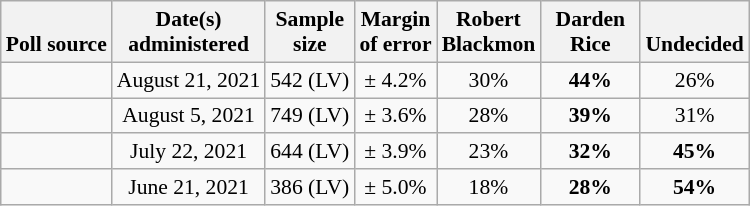<table class="wikitable" style="font-size:90%;text-align:center;">
<tr valign=bottom>
<th>Poll source</th>
<th>Date(s)<br>administered</th>
<th>Sample<br>size</th>
<th>Margin<br>of error</th>
<th style="width:60px;">Robert<br>Blackmon</th>
<th style="width:60px;">Darden<br>Rice</th>
<th>Undecided</th>
</tr>
<tr>
<td style="text-align:left;"></td>
<td>August 21, 2021</td>
<td>542 (LV)</td>
<td>± 4.2%</td>
<td>30%</td>
<td><strong>44%</strong></td>
<td>26%</td>
</tr>
<tr>
<td style="text-align:left;"></td>
<td>August 5, 2021</td>
<td>749 (LV)</td>
<td>± 3.6%</td>
<td>28%</td>
<td><strong>39%</strong></td>
<td>31%</td>
</tr>
<tr>
<td style="text-align:left;"></td>
<td>July 22, 2021</td>
<td>644 (LV)</td>
<td>± 3.9%</td>
<td>23%</td>
<td><strong>32%</strong></td>
<td><strong>45%</strong></td>
</tr>
<tr>
<td style="text-align:left;"></td>
<td>June 21, 2021</td>
<td>386 (LV)</td>
<td>± 5.0%</td>
<td>18%</td>
<td><strong>28%</strong></td>
<td><strong>54%</strong></td>
</tr>
</table>
